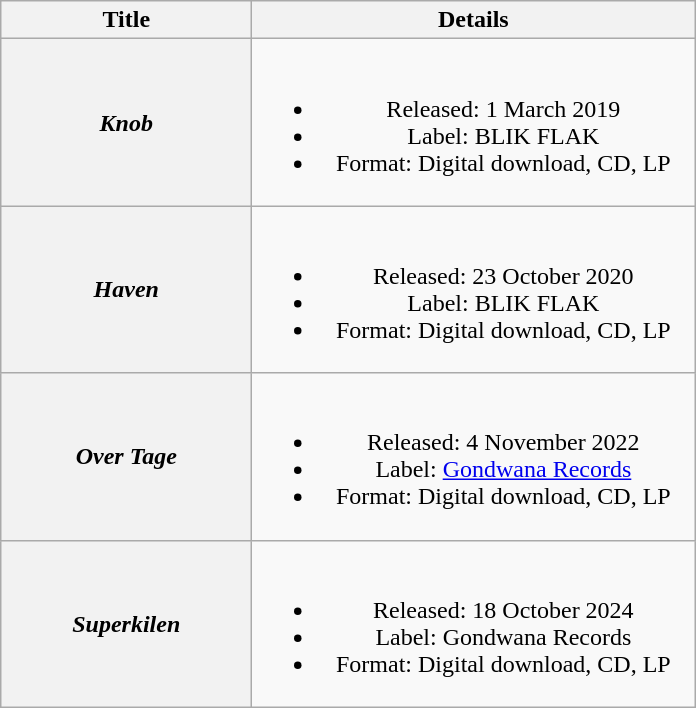<table class="wikitable plainrowheaders" style="text-align:center;">
<tr>
<th scope="col" style="width:10em;">Title</th>
<th scope="col" style="width:18em;">Details</th>
</tr>
<tr>
<th scope="row"><em>Knob</em></th>
<td><br><ul><li>Released: 1 March 2019</li><li>Label: BLIK FLAK</li><li>Format: Digital download, CD, LP</li></ul></td>
</tr>
<tr>
<th scope="row"><em>Haven</em></th>
<td><br><ul><li>Released: 23 October 2020</li><li>Label: BLIK FLAK</li><li>Format: Digital download, CD, LP</li></ul></td>
</tr>
<tr>
<th scope="row"><em>Over Tage</em></th>
<td><br><ul><li>Released: 4 November 2022</li><li>Label: <a href='#'>Gondwana Records</a></li><li>Format: Digital download, CD, LP</li></ul></td>
</tr>
<tr>
<th scope="row"><em>Superkilen</em></th>
<td><br><ul><li>Released: 18 October 2024</li><li>Label: Gondwana Records</li><li>Format: Digital download, CD, LP</li></ul></td>
</tr>
</table>
